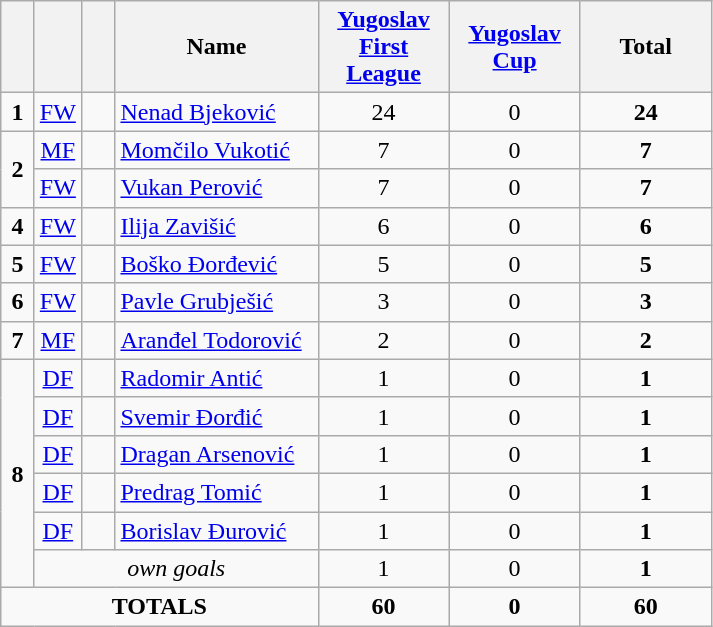<table class="wikitable" style="text-align:center">
<tr>
<th width=15></th>
<th width=15></th>
<th width=15></th>
<th width=128>Name</th>
<th width=80><strong><a href='#'>Yugoslav First League</a></strong></th>
<th width=80><strong><a href='#'>Yugoslav Cup</a></strong></th>
<th width=80><strong>Total</strong></th>
</tr>
<tr>
<td><strong>1</strong></td>
<td><a href='#'>FW</a></td>
<td></td>
<td align=left><a href='#'>Nenad Bjeković</a></td>
<td>24</td>
<td>0</td>
<td><strong>24</strong></td>
</tr>
<tr>
<td rowspan=2><strong>2</strong></td>
<td><a href='#'>MF</a></td>
<td></td>
<td align=left><a href='#'>Momčilo Vukotić</a></td>
<td>7</td>
<td>0</td>
<td><strong>7</strong></td>
</tr>
<tr>
<td><a href='#'>FW</a></td>
<td></td>
<td align=left><a href='#'>Vukan Perović</a></td>
<td>7</td>
<td>0</td>
<td><strong>7</strong></td>
</tr>
<tr>
<td><strong>4</strong></td>
<td><a href='#'>FW</a></td>
<td></td>
<td align=left><a href='#'>Ilija Zavišić</a></td>
<td>6</td>
<td>0</td>
<td><strong>6</strong></td>
</tr>
<tr>
<td><strong>5</strong></td>
<td><a href='#'>FW</a></td>
<td></td>
<td align=left><a href='#'>Boško Đorđević</a></td>
<td>5</td>
<td>0</td>
<td><strong>5</strong></td>
</tr>
<tr>
<td><strong>6</strong></td>
<td><a href='#'>FW</a></td>
<td></td>
<td align=left><a href='#'>Pavle Grubješić</a></td>
<td>3</td>
<td>0</td>
<td><strong>3</strong></td>
</tr>
<tr>
<td><strong>7</strong></td>
<td><a href='#'>MF</a></td>
<td></td>
<td align=left><a href='#'>Aranđel Todorović</a></td>
<td>2</td>
<td>0</td>
<td><strong>2</strong></td>
</tr>
<tr>
<td rowspan=6><strong>8</strong></td>
<td><a href='#'>DF</a></td>
<td></td>
<td align=left><a href='#'>Radomir Antić</a></td>
<td>1</td>
<td>0</td>
<td><strong>1</strong></td>
</tr>
<tr>
<td><a href='#'>DF</a></td>
<td></td>
<td align=left><a href='#'>Svemir Đorđić</a></td>
<td>1</td>
<td>0</td>
<td><strong>1</strong></td>
</tr>
<tr>
<td><a href='#'>DF</a></td>
<td></td>
<td align=left><a href='#'>Dragan Arsenović</a></td>
<td>1</td>
<td>0</td>
<td><strong>1</strong></td>
</tr>
<tr>
<td><a href='#'>DF</a></td>
<td></td>
<td align=left><a href='#'>Predrag Tomić</a></td>
<td>1</td>
<td>0</td>
<td><strong>1</strong></td>
</tr>
<tr>
<td><a href='#'>DF</a></td>
<td></td>
<td align=left><a href='#'>Borislav Đurović</a></td>
<td>1</td>
<td>0</td>
<td><strong>1</strong></td>
</tr>
<tr>
<td colspan=3><em>own goals</em></td>
<td>1</td>
<td>0</td>
<td><strong>1</strong></td>
</tr>
<tr>
<td colspan=4><strong>TOTALS</strong></td>
<td><strong>60</strong></td>
<td><strong>0</strong></td>
<td><strong>60</strong></td>
</tr>
</table>
